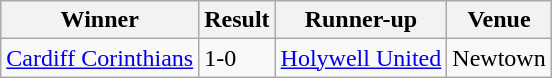<table class="wikitable">
<tr>
<th>Winner</th>
<th>Result</th>
<th>Runner-up</th>
<th>Venue</th>
</tr>
<tr>
<td><a href='#'>Cardiff Corinthians</a></td>
<td>1-0</td>
<td><a href='#'>Holywell United</a></td>
<td>Newtown</td>
</tr>
</table>
